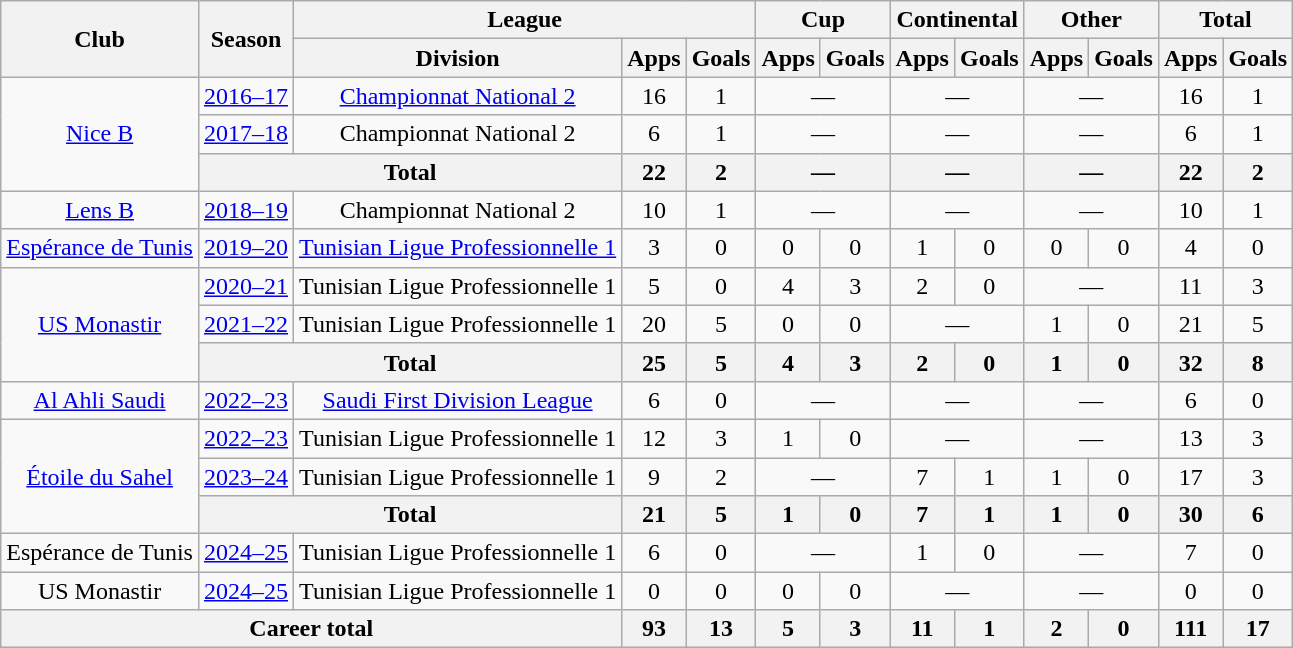<table class="wikitable" style="text-align: center">
<tr>
<th rowspan=2>Club</th>
<th rowspan=2>Season</th>
<th colspan=3>League</th>
<th colspan=2>Cup</th>
<th colspan=2>Continental</th>
<th colspan=2>Other</th>
<th colspan=2>Total</th>
</tr>
<tr>
<th>Division</th>
<th>Apps</th>
<th>Goals</th>
<th>Apps</th>
<th>Goals</th>
<th>Apps</th>
<th>Goals</th>
<th>Apps</th>
<th>Goals</th>
<th>Apps</th>
<th>Goals</th>
</tr>
<tr>
<td rowspan=3><a href='#'>Nice B</a></td>
<td><a href='#'>2016–17</a></td>
<td><a href='#'>Championnat National 2</a></td>
<td>16</td>
<td>1</td>
<td colspan=2>—</td>
<td colspan=2>—</td>
<td colspan=2>—</td>
<td>16</td>
<td>1</td>
</tr>
<tr>
<td><a href='#'>2017–18</a></td>
<td>Championnat National 2</td>
<td>6</td>
<td>1</td>
<td colspan=2>—</td>
<td colspan=2>—</td>
<td colspan=2>—</td>
<td>6</td>
<td>1</td>
</tr>
<tr>
<th colspan=2>Total</th>
<th>22</th>
<th>2</th>
<th colspan=2>—</th>
<th colspan=2>—</th>
<th colspan=2>—</th>
<th>22</th>
<th>2</th>
</tr>
<tr>
<td><a href='#'>Lens B</a></td>
<td><a href='#'>2018–19</a></td>
<td>Championnat National 2</td>
<td>10</td>
<td>1</td>
<td colspan=2>—</td>
<td colspan=2>—</td>
<td colspan=2>—</td>
<td>10</td>
<td>1</td>
</tr>
<tr>
<td><a href='#'>Espérance de Tunis</a></td>
<td><a href='#'>2019–20</a></td>
<td><a href='#'>Tunisian Ligue Professionnelle 1</a></td>
<td>3</td>
<td>0</td>
<td>0</td>
<td>0</td>
<td>1</td>
<td>0</td>
<td>0</td>
<td>0</td>
<td>4</td>
<td>0</td>
</tr>
<tr>
<td rowspan=3><a href='#'>US Monastir</a></td>
<td><a href='#'>2020–21</a></td>
<td>Tunisian Ligue Professionnelle 1</td>
<td>5</td>
<td>0</td>
<td>4</td>
<td>3</td>
<td>2</td>
<td>0</td>
<td colspan=2>—</td>
<td>11</td>
<td>3</td>
</tr>
<tr>
<td><a href='#'>2021–22</a></td>
<td>Tunisian Ligue Professionnelle 1</td>
<td>20</td>
<td>5</td>
<td>0</td>
<td>0</td>
<td colspan=2>—</td>
<td>1</td>
<td>0</td>
<td>21</td>
<td>5</td>
</tr>
<tr>
<th colspan=2>Total</th>
<th>25</th>
<th>5</th>
<th>4</th>
<th>3</th>
<th>2</th>
<th>0</th>
<th>1</th>
<th>0</th>
<th>32</th>
<th>8</th>
</tr>
<tr>
<td><a href='#'>Al Ahli Saudi</a></td>
<td><a href='#'>2022–23</a></td>
<td><a href='#'>Saudi First Division League</a></td>
<td>6</td>
<td>0</td>
<td colspan=2>—</td>
<td colspan=2>—</td>
<td colspan=2>—</td>
<td>6</td>
<td>0</td>
</tr>
<tr>
<td rowspan=3><a href='#'>Étoile du Sahel</a></td>
<td><a href='#'>2022–23</a></td>
<td>Tunisian Ligue Professionnelle 1</td>
<td>12</td>
<td>3</td>
<td>1</td>
<td>0</td>
<td colspan=2>—</td>
<td colspan=2>—</td>
<td>13</td>
<td>3</td>
</tr>
<tr>
<td><a href='#'>2023–24</a></td>
<td>Tunisian Ligue Professionnelle 1</td>
<td>9</td>
<td>2</td>
<td colspan=2>—</td>
<td>7</td>
<td>1</td>
<td>1</td>
<td>0</td>
<td>17</td>
<td>3</td>
</tr>
<tr>
<th colspan=2>Total</th>
<th>21</th>
<th>5</th>
<th>1</th>
<th>0</th>
<th>7</th>
<th>1</th>
<th>1</th>
<th>0</th>
<th>30</th>
<th>6</th>
</tr>
<tr>
<td>Espérance de Tunis</td>
<td><a href='#'>2024–25</a></td>
<td>Tunisian Ligue Professionnelle 1</td>
<td>6</td>
<td>0</td>
<td colspan=2>—</td>
<td>1</td>
<td>0</td>
<td colspan=2>—</td>
<td>7</td>
<td>0</td>
</tr>
<tr>
<td>US Monastir</td>
<td><a href='#'>2024–25</a></td>
<td>Tunisian Ligue Professionnelle 1</td>
<td>0</td>
<td>0</td>
<td>0</td>
<td>0</td>
<td colspan=2>—</td>
<td colspan=2>—</td>
<td>0</td>
<td>0</td>
</tr>
<tr>
<th colspan=3>Career total</th>
<th>93</th>
<th>13</th>
<th>5</th>
<th>3</th>
<th>11</th>
<th>1</th>
<th>2</th>
<th>0</th>
<th>111</th>
<th>17</th>
</tr>
</table>
